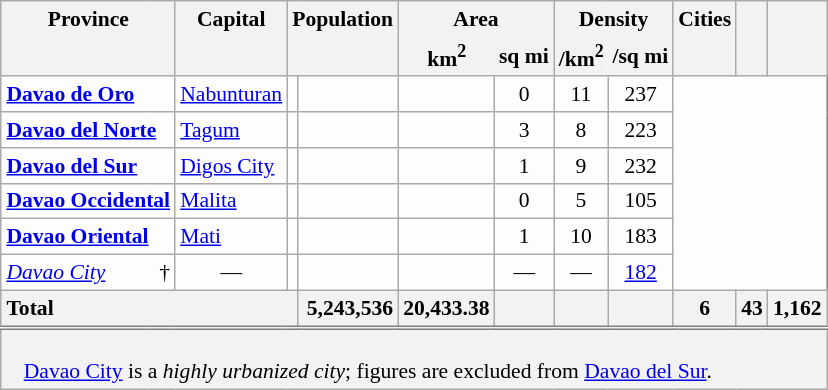<table class="wikitable sortable" style="margin:auto;background-color:#FDFDFD;text-align:center;font-size:90%;border:1pt solid grey;">
<tr>
<th scope="col" style="border-bottom:none;" colspan=2 class="unsortable">Province </th>
<th scope="col" style="border-bottom:none;" class="unsortable">Capital</th>
<th scope="col" style="border-bottom:none;white-space:nowrap;" class="unsortable" colspan=2>Population </th>
<th scope="col" style="border-bottom:none;" colspan=2>Area</th>
<th scope="col" style="border-bottom:none;" colspan=2>Density</th>
<th scope="col" style="border-bottom:none;" class="unsortable">Cities</th>
<th scope="col" style="border-bottom:none;" class="unsortable"></th>
<th scope="col" style="border-bottom:none;" class="unsortable"></th>
</tr>
<tr>
<th scope="col" style="border-top:none;" colspan=2></th>
<th scope="col" style="border-top:none;"></th>
<th scope="col" style="border-top:none;" colspan=2></th>
<th scope="col" style="border-style:none none solid solid;">km<sup>2</sup></th>
<th scope="col" style="border-style:none solid solid none;white-space:nowrap;" class="unsortable">sq mi</th>
<th scope="col" style="border-style:none none solid solid;">/km<sup>2</sup></th>
<th scope="col" style="border-style:none solid solid none;white-space:nowrap;" class="unsortable">/sq mi</th>
<th scope="col" style="border-top:none;"></th>
<th scope="col" style="border-top:none;"></th>
<th scope="col" style="border-top:none;"></th>
</tr>
<tr>
<th scope="row" style="text-align:left;background-color:initial;" colspan=2><a href='#'>Davao de Oro</a></th>
<td style="text-align:left;"><a href='#'>Nabunturan</a></td>
<td></td>
<td></td>
<td></td>
<td>0</td>
<td>11</td>
<td>237</td>
</tr>
<tr>
<th scope="row" style="text-align:left;background-color:initial;" colspan=2><a href='#'>Davao del Norte</a></th>
<td style="text-align:left;"><a href='#'>Tagum</a></td>
<td></td>
<td></td>
<td></td>
<td>3</td>
<td>8</td>
<td>223</td>
</tr>
<tr>
<th scope="row" style="text-align:left;background-color:initial;" colspan=2><a href='#'>Davao del Sur</a></th>
<td style="text-align:left;"><a href='#'>Digos City</a></td>
<td></td>
<td></td>
<td></td>
<td>1 </td>
<td>9</td>
<td>232</td>
</tr>
<tr>
<th scope="row" style="text-align:left;background-color:initial;" colspan=2><a href='#'>Davao Occidental</a></th>
<td style="text-align:left;"><a href='#'>Malita</a></td>
<td></td>
<td></td>
<td></td>
<td>0</td>
<td>5</td>
<td>105</td>
</tr>
<tr>
<th scope="row" style="text-align:left;background-color:initial;" colspan=2><a href='#'>Davao Oriental</a></th>
<td style="text-align:left;"><a href='#'>Mati</a></td>
<td></td>
<td></td>
<td></td>
<td>1</td>
<td>10</td>
<td>183</td>
</tr>
<tr>
<th scope="row" style="text-align:left;background-color:initial;border-right:0;font-weight:normal;font-style:italic;"><a href='#'>Davao City</a></th>
<td style="text-align:right;border-left:0;">†</td>
<td>—</td>
<td></td>
<td></td>
<td></td>
<td>—</td>
<td>—</td>
<td><a href='#'>182</a></td>
</tr>
<tr class="sortbottom">
<th scope="row" colspan=4 style="text-align:left;">Total</th>
<th scope="col" style="text-align:right;">5,243,536</th>
<th scope="col" style="text-align:right;">20,433.38</th>
<th scope="col" style="text-align:right;"></th>
<th scope="col" style="text-align:right;"></th>
<th scope="col" style="text-align:right;"></th>
<th scope="col">6</th>
<th scope="col">43</th>
<th scope="col">1,162</th>
</tr>
<tr class="sortbottom" style="text-align:left;background-color:#F2F2F2;border-top:double grey;">
<td colspan=13 style="padding-left:1em;"><br> <a href='#'>Davao City</a> is a <em>highly urbanized city</em>; figures are excluded from <a href='#'>Davao del Sur</a>.</td>
</tr>
</table>
